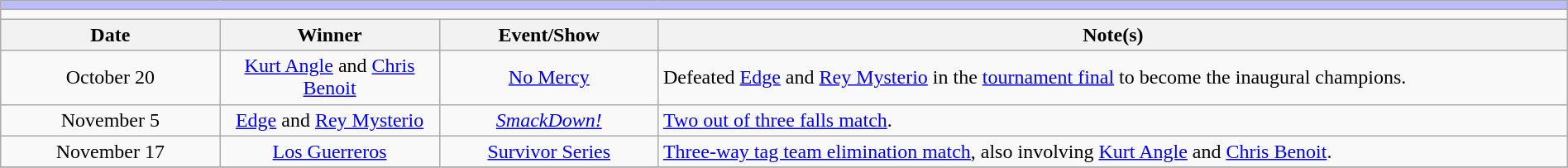<table class="wikitable" style="text-align:center; width:100%;">
<tr style="background:#BBF;">
<td colspan="5"></td>
</tr>
<tr>
<td colspan="5"><strong></strong></td>
</tr>
<tr>
<th width=14%>Date</th>
<th width=14%>Winner</th>
<th width=14%>Event/Show</th>
<th width=58%>Note(s)</th>
</tr>
<tr>
<td>October 20</td>
<td><a href='#'>Kurt Angle</a> and <a href='#'>Chris Benoit</a></td>
<td><a href='#'>No Mercy</a></td>
<td align=left>Defeated <a href='#'>Edge</a> and <a href='#'>Rey Mysterio</a> in the <a href='#'>tournament final</a> to become the inaugural champions.</td>
</tr>
<tr>
<td>November 5<br></td>
<td><a href='#'>Edge</a> and <a href='#'>Rey Mysterio</a></td>
<td><em><a href='#'>SmackDown!</a></em></td>
<td align=left><a href='#'>Two out of three falls match</a>.</td>
</tr>
<tr>
<td>November 17</td>
<td><a href='#'>Los Guerreros</a><br></td>
<td><a href='#'>Survivor Series</a></td>
<td align=left><a href='#'>Three-way tag team elimination match</a>, also involving <a href='#'>Kurt Angle</a> and <a href='#'>Chris Benoit</a>.</td>
</tr>
<tr>
</tr>
</table>
